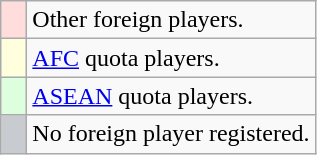<table class="wikitable">
<tr>
<td style="width:10px; background:#ffdddd;"></td>
<td>Other foreign players.</td>
</tr>
<tr>
<td style="width:10px; background:#ffffdd;"></td>
<td><a href='#'>AFC</a> quota players.</td>
</tr>
<tr>
<td style="width:10px; background:#ddffdd;"></td>
<td><a href='#'>ASEAN</a> quota players.</td>
</tr>
<tr>
<td style="width:10px; background:#c8ccd1;"></td>
<td>No foreign player registered.</td>
</tr>
</table>
